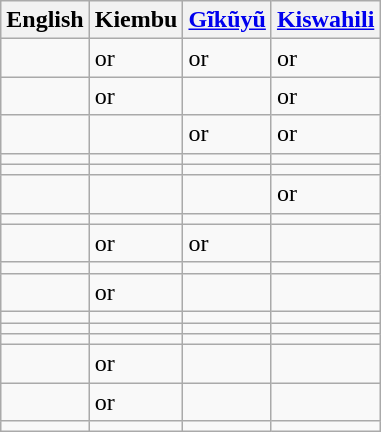<table class="wikitable sortable">
<tr>
<th>English</th>
<th>Kiembu</th>
<th><a href='#'>Gĩkũyũ</a></th>
<th><a href='#'>Kiswahili</a></th>
</tr>
<tr>
<td></td>
<td> or </td>
<td> or </td>
<td> or </td>
</tr>
<tr>
<td></td>
<td> or </td>
<td></td>
<td> or </td>
</tr>
<tr>
<td></td>
<td></td>
<td> or </td>
<td> or </td>
</tr>
<tr>
<td></td>
<td></td>
<td></td>
<td></td>
</tr>
<tr>
<td></td>
<td></td>
<td></td>
<td></td>
</tr>
<tr>
<td></td>
<td></td>
<td></td>
<td> or </td>
</tr>
<tr>
<td></td>
<td></td>
<td></td>
<td></td>
</tr>
<tr>
<td></td>
<td> or </td>
<td> or </td>
<td></td>
</tr>
<tr>
<td></td>
<td></td>
<td></td>
<td></td>
</tr>
<tr>
<td></td>
<td> or </td>
<td></td>
<td></td>
</tr>
<tr>
<td></td>
<td></td>
<td></td>
<td></td>
</tr>
<tr>
<td></td>
<td></td>
<td></td>
<td></td>
</tr>
<tr>
<td></td>
<td></td>
<td></td>
<td></td>
</tr>
<tr>
<td></td>
<td> or </td>
<td></td>
<td></td>
</tr>
<tr>
<td></td>
<td> or </td>
<td></td>
<td></td>
</tr>
<tr>
<td></td>
<td></td>
<td></td>
<td></td>
</tr>
</table>
